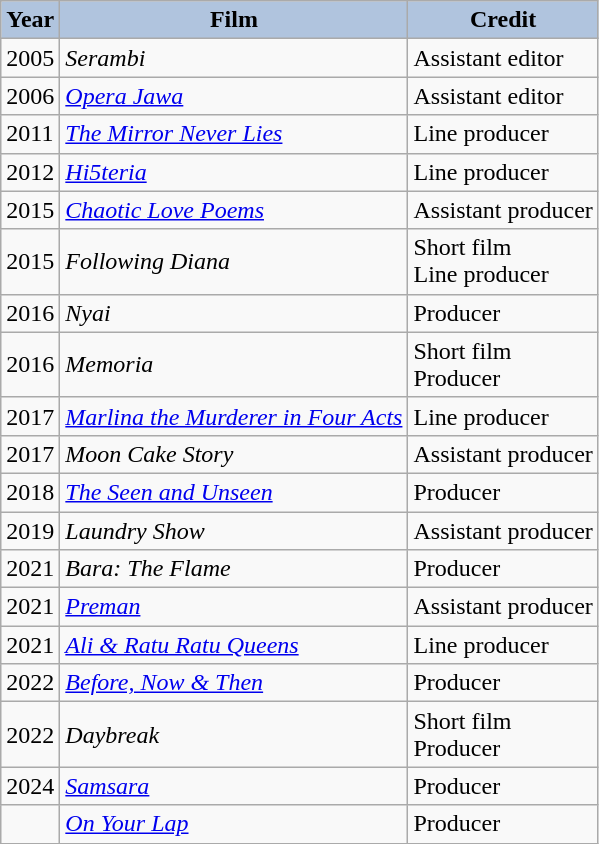<table class="wikitable">
<tr>
<th style="background:#B0C4DE;">Year</th>
<th style="background:#B0C4DE;">Film</th>
<th style="background:#B0C4DE;">Credit</th>
</tr>
<tr>
<td>2005</td>
<td><em>Serambi</em></td>
<td>Assistant editor</td>
</tr>
<tr>
<td>2006</td>
<td><em><a href='#'>Opera Jawa</a></em></td>
<td>Assistant editor</td>
</tr>
<tr>
<td>2011</td>
<td><em><a href='#'>The Mirror Never Lies</a></em></td>
<td>Line producer</td>
</tr>
<tr>
<td>2012</td>
<td><em><a href='#'>Hi5teria</a></em></td>
<td>Line producer</td>
</tr>
<tr>
<td>2015</td>
<td><em><a href='#'>Chaotic Love Poems</a></em></td>
<td>Assistant producer</td>
</tr>
<tr>
<td>2015</td>
<td><em>Following Diana</em></td>
<td>Short film<br>Line producer</td>
</tr>
<tr>
<td>2016</td>
<td><em>Nyai</em></td>
<td>Producer</td>
</tr>
<tr>
<td>2016</td>
<td><em>Memoria</em></td>
<td>Short film<br>Producer</td>
</tr>
<tr>
<td>2017</td>
<td><em><a href='#'>Marlina the Murderer in Four Acts</a></em></td>
<td>Line producer</td>
</tr>
<tr>
<td>2017</td>
<td><em>Moon Cake Story</em></td>
<td>Assistant producer</td>
</tr>
<tr>
<td>2018</td>
<td><em><a href='#'>The Seen and Unseen</a></em></td>
<td>Producer</td>
</tr>
<tr>
<td>2019</td>
<td><em>Laundry Show</em></td>
<td>Assistant producer</td>
</tr>
<tr>
<td>2021</td>
<td><em>Bara: The Flame</em></td>
<td>Producer</td>
</tr>
<tr>
<td>2021</td>
<td><em><a href='#'>Preman</a></em></td>
<td>Assistant producer</td>
</tr>
<tr>
<td>2021</td>
<td><em><a href='#'>Ali & Ratu Ratu Queens</a></em></td>
<td>Line producer</td>
</tr>
<tr>
<td>2022</td>
<td><em><a href='#'>Before, Now & Then</a></em></td>
<td>Producer</td>
</tr>
<tr>
<td>2022</td>
<td><em>Daybreak</em></td>
<td>Short film<br>Producer</td>
</tr>
<tr>
<td>2024</td>
<td><em><a href='#'>Samsara</a></em></td>
<td>Producer</td>
</tr>
<tr>
<td></td>
<td><em><a href='#'>On Your Lap</a></em></td>
<td>Producer</td>
</tr>
</table>
